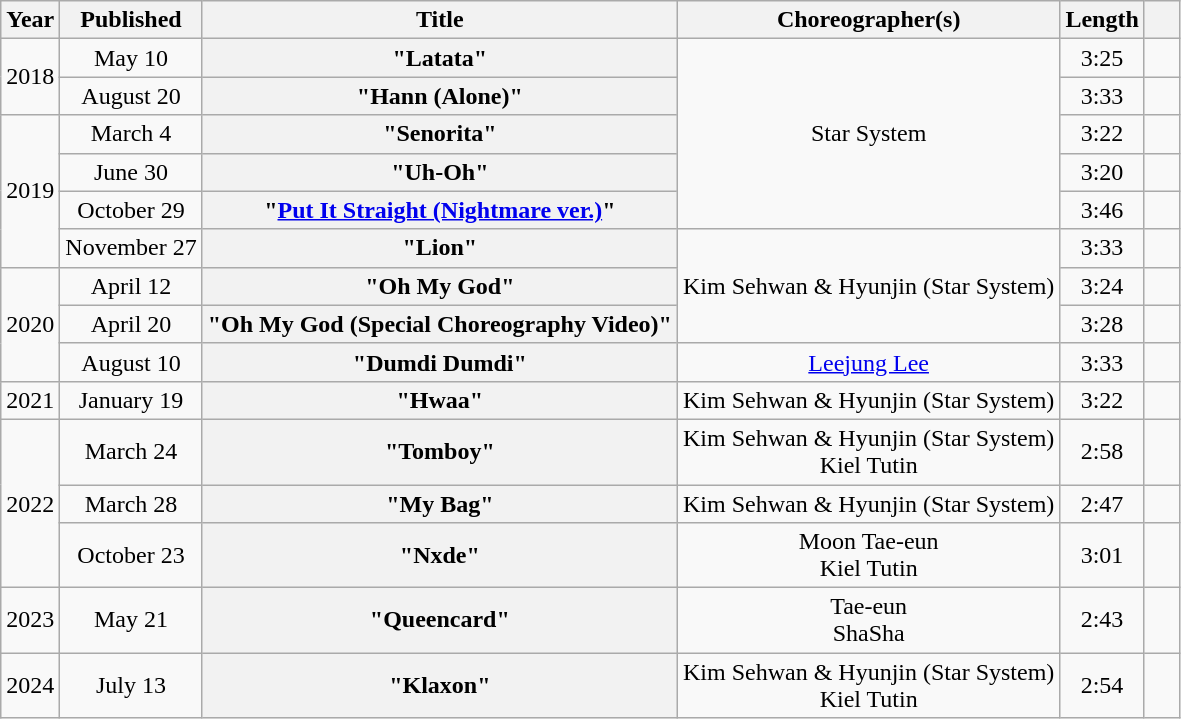<table class="wikitable plainrowheaders" style="text-align:center">
<tr>
<th scope="col">Year</th>
<th scope="col">Published</th>
<th scope="col">Title</th>
<th scope="col">Choreographer(s)</th>
<th scope="col">Length</th>
<th scope="col" style="width:1em"></th>
</tr>
<tr>
<td rowspan="2">2018</td>
<td>May 10</td>
<th scope="row">"Latata"</th>
<td rowspan="5">Star System</td>
<td>3:25</td>
<td></td>
</tr>
<tr>
<td>August 20</td>
<th scope="row">"Hann (Alone)"</th>
<td>3:33</td>
<td></td>
</tr>
<tr>
<td rowspan="4">2019</td>
<td>March 4</td>
<th scope="row">"Senorita"</th>
<td>3:22</td>
<td></td>
</tr>
<tr>
<td>June 30</td>
<th scope="row">"Uh-Oh"</th>
<td>3:20</td>
<td></td>
</tr>
<tr>
<td>October 29</td>
<th scope="row">"<a href='#'>Put It Straight (Nightmare ver.)</a>"</th>
<td>3:46</td>
<td></td>
</tr>
<tr>
<td>November 27</td>
<th scope="row">"Lion"</th>
<td rowspan="3">Kim Sehwan & Hyunjin (Star System)</td>
<td>3:33</td>
<td></td>
</tr>
<tr>
<td rowspan="3">2020</td>
<td>April 12</td>
<th scope="row">"Oh My God"</th>
<td>3:24</td>
<td></td>
</tr>
<tr>
<td>April 20</td>
<th scope="row">"Oh My God (Special Choreography Video)"</th>
<td>3:28</td>
<td></td>
</tr>
<tr>
<td>August 10</td>
<th scope="row">"Dumdi Dumdi"</th>
<td><a href='#'>Leejung Lee</a></td>
<td>3:33</td>
<td></td>
</tr>
<tr>
<td>2021</td>
<td>January 19</td>
<th scope="row">"Hwaa"</th>
<td>Kim Sehwan & Hyunjin (Star System)</td>
<td>3:22</td>
<td></td>
</tr>
<tr>
<td rowspan="3">2022</td>
<td>March 24</td>
<th scope="row">"Tomboy"</th>
<td>Kim Sehwan & Hyunjin (Star System)<br>Kiel Tutin</td>
<td>2:58</td>
<td></td>
</tr>
<tr>
<td>March 28</td>
<th scope="row">"My Bag"</th>
<td>Kim Sehwan & Hyunjin (Star System)</td>
<td>2:47</td>
<td></td>
</tr>
<tr>
<td>October 23</td>
<th scope="row">"Nxde"</th>
<td>Moon Tae-eun<br>Kiel Tutin</td>
<td>3:01</td>
<td></td>
</tr>
<tr>
<td>2023</td>
<td>May 21</td>
<th scope="row">"Queencard"</th>
<td>Tae-eun<br>ShaSha</td>
<td>2:43</td>
<td></td>
</tr>
<tr>
<td>2024</td>
<td>July 13</td>
<th scope="row">"Klaxon"</th>
<td>Kim Sehwan & Hyunjin (Star System)<br>Kiel Tutin</td>
<td>2:54</td>
<td></td>
</tr>
</table>
